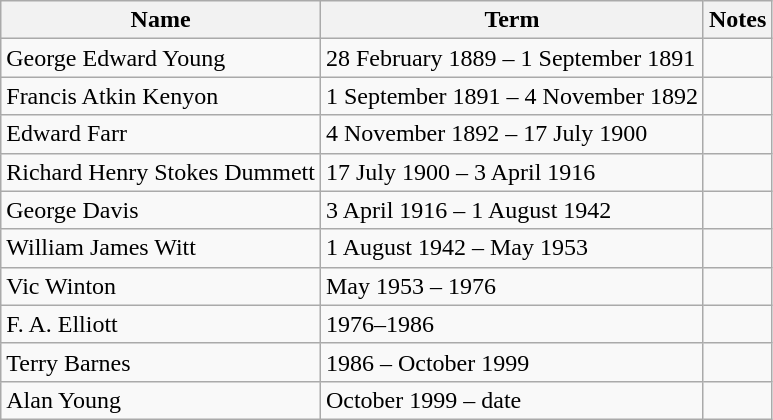<table class="wikitable">
<tr>
<th>Name</th>
<th>Term</th>
<th>Notes</th>
</tr>
<tr>
<td>George Edward Young</td>
<td>28 February 1889 – 1 September 1891</td>
<td></td>
</tr>
<tr>
<td>Francis Atkin Kenyon</td>
<td>1 September 1891 – 4 November 1892</td>
<td></td>
</tr>
<tr>
<td>Edward Farr</td>
<td>4 November 1892 – 17 July 1900</td>
<td></td>
</tr>
<tr>
<td>Richard Henry Stokes Dummett</td>
<td>17 July 1900 – 3 April 1916</td>
<td></td>
</tr>
<tr>
<td>George Davis</td>
<td>3 April 1916 – 1 August 1942</td>
<td></td>
</tr>
<tr>
<td>William James Witt</td>
<td>1 August 1942 – May 1953</td>
<td></td>
</tr>
<tr>
<td>Vic Winton</td>
<td>May 1953 – 1976</td>
<td></td>
</tr>
<tr>
<td>F. A. Elliott</td>
<td>1976–1986</td>
<td></td>
</tr>
<tr>
<td>Terry Barnes</td>
<td>1986 – October 1999</td>
<td></td>
</tr>
<tr>
<td>Alan Young</td>
<td>October 1999 – date</td>
<td></td>
</tr>
</table>
